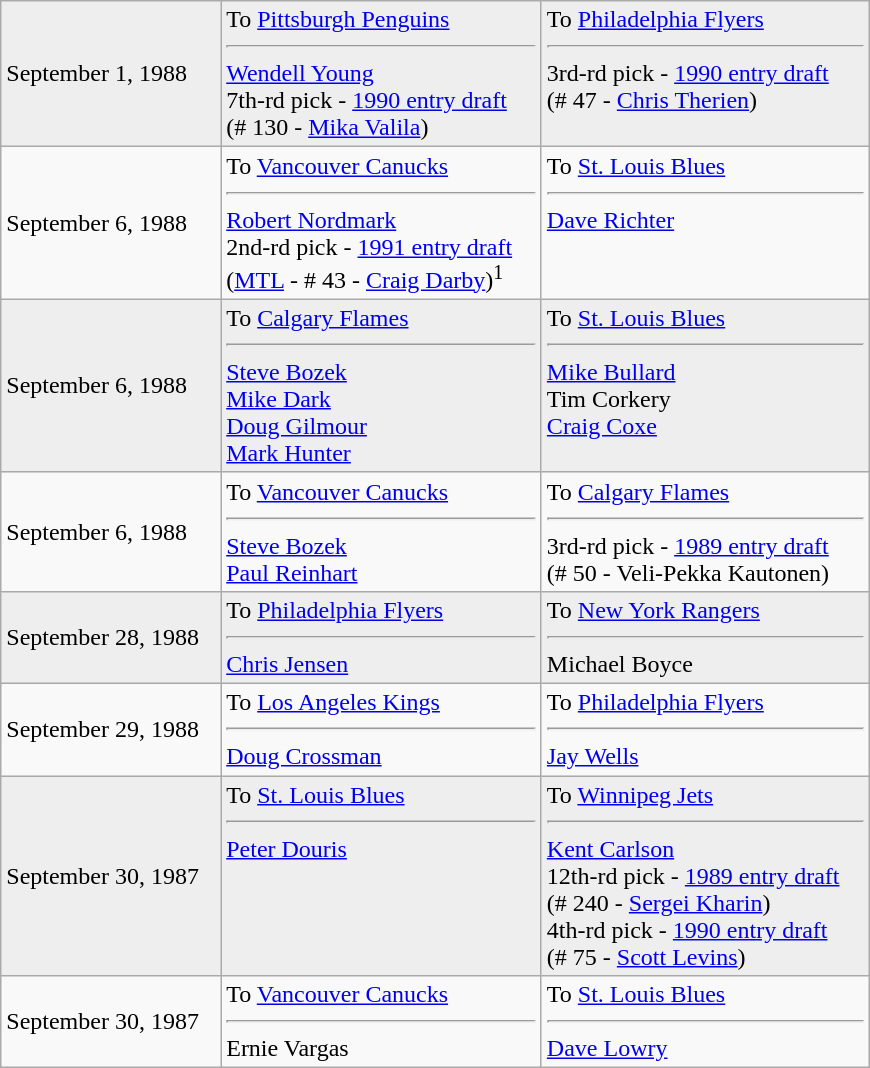<table class="wikitable" style="border:1px solid #999; width:580px;">
<tr style="background:#eee;">
<td>September 1, 1988</td>
<td valign="top">To <a href='#'>Pittsburgh Penguins</a><hr><a href='#'>Wendell Young</a><br>7th-rd pick - <a href='#'>1990 entry draft</a><br>(# 130 - <a href='#'>Mika Valila</a>)</td>
<td valign="top">To <a href='#'>Philadelphia Flyers</a><hr>3rd-rd pick - <a href='#'>1990 entry draft</a><br>(# 47 - <a href='#'>Chris Therien</a>)</td>
</tr>
<tr>
<td>September 6, 1988</td>
<td valign="top">To <a href='#'>Vancouver Canucks</a><hr><a href='#'>Robert Nordmark</a><br>2nd-rd pick - <a href='#'>1991 entry draft</a><br>(<a href='#'>MTL</a> - # 43 - <a href='#'>Craig Darby</a>)<sup>1</sup></td>
<td valign="top">To <a href='#'>St. Louis Blues</a><hr><a href='#'>Dave Richter</a></td>
</tr>
<tr style="background:#eee;">
<td>September 6, 1988</td>
<td valign="top">To <a href='#'>Calgary Flames</a><hr><a href='#'>Steve Bozek</a><br><a href='#'>Mike Dark</a><br><a href='#'>Doug Gilmour</a><br><a href='#'>Mark Hunter</a></td>
<td valign="top">To <a href='#'>St. Louis Blues</a><hr><a href='#'>Mike Bullard</a><br>Tim Corkery<br><a href='#'>Craig Coxe</a></td>
</tr>
<tr>
<td>September 6, 1988</td>
<td valign="top">To <a href='#'>Vancouver Canucks</a><hr><a href='#'>Steve Bozek</a><br><a href='#'>Paul Reinhart</a></td>
<td valign="top">To <a href='#'>Calgary Flames</a><hr>3rd-rd pick - <a href='#'>1989 entry draft</a><br>(# 50 - Veli-Pekka Kautonen)</td>
</tr>
<tr style="background:#eee;">
<td>September 28, 1988</td>
<td valign="top">To <a href='#'>Philadelphia Flyers</a><hr><a href='#'>Chris Jensen</a></td>
<td valign="top">To <a href='#'>New York Rangers</a><hr>Michael Boyce</td>
</tr>
<tr>
<td>September 29, 1988</td>
<td valign="top">To <a href='#'>Los Angeles Kings</a><hr><a href='#'>Doug Crossman</a></td>
<td valign="top">To <a href='#'>Philadelphia Flyers</a><hr><a href='#'>Jay Wells</a></td>
</tr>
<tr style="background:#eee;">
<td>September 30, 1987</td>
<td valign="top">To <a href='#'>St. Louis Blues</a><hr><a href='#'>Peter Douris</a></td>
<td valign="top">To <a href='#'>Winnipeg Jets</a><hr><a href='#'>Kent Carlson</a><br>12th-rd pick - <a href='#'>1989 entry draft</a><br>(# 240 - <a href='#'>Sergei Kharin</a>)<br>4th-rd pick - <a href='#'>1990 entry draft</a><br>(# 75 - <a href='#'>Scott Levins</a>)</td>
</tr>
<tr>
<td>September 30, 1987</td>
<td valign="top">To <a href='#'>Vancouver Canucks</a><hr>Ernie Vargas</td>
<td valign="top">To <a href='#'>St. Louis Blues</a><hr><a href='#'>Dave Lowry</a></td>
</tr>
</table>
